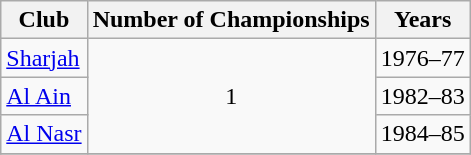<table class="wikitable" style="text-align:center">
<tr>
<th>Club<br></th>
<th>Number of Championships<br></th>
<th>Years<br></th>
</tr>
<tr>
<td style="text-align:left;"><a href='#'>Sharjah</a></td>
<td rowspan=3>1</td>
<td>1976–77</td>
</tr>
<tr>
<td style="text-align:left;"><a href='#'>Al Ain</a></td>
<td>1982–83</td>
</tr>
<tr>
<td style="text-align:left;"><a href='#'>Al Nasr</a></td>
<td>1984–85</td>
</tr>
<tr>
</tr>
</table>
